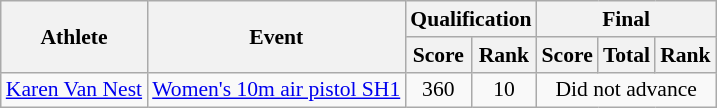<table class=wikitable style="font-size:90%">
<tr>
<th rowspan="2">Athlete</th>
<th rowspan="2">Event</th>
<th colspan="2">Qualification</th>
<th colspan="3">Final</th>
</tr>
<tr>
<th>Score</th>
<th>Rank</th>
<th>Score</th>
<th>Total</th>
<th>Rank</th>
</tr>
<tr>
<td><a href='#'>Karen Van Nest</a></td>
<td><a href='#'>Women's 10m air pistol SH1</a></td>
<td align=center>360</td>
<td align=center>10</td>
<td align=center colspan="3">Did not advance</td>
</tr>
</table>
